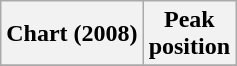<table class="wikitable plainrowheaders" "style=text-align:center">
<tr>
<th scope=col>Chart (2008)</th>
<th scope=col>Peak<br>position</th>
</tr>
<tr>
</tr>
</table>
